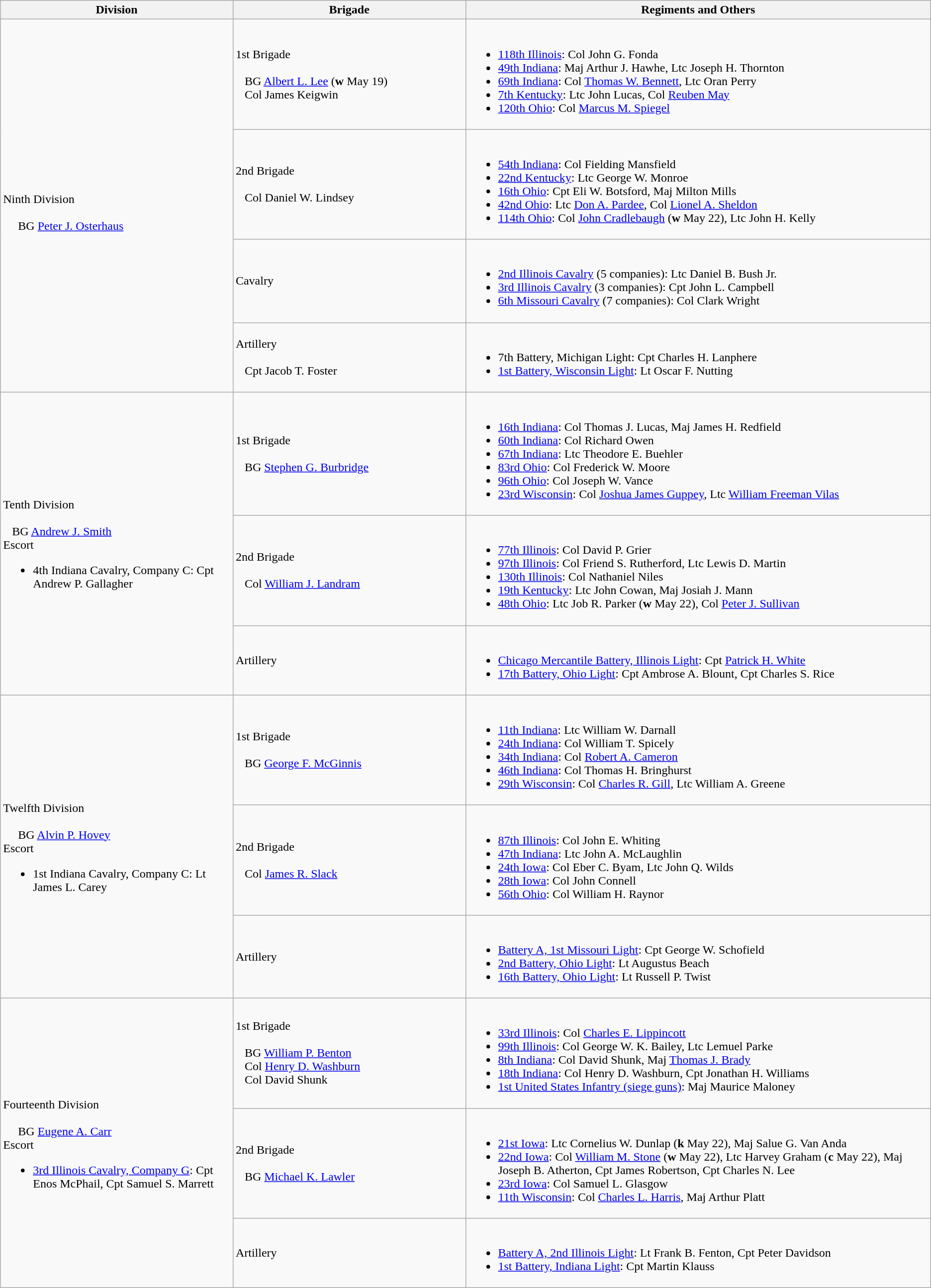<table class="wikitable">
<tr>
<th width=25%>Division</th>
<th width=25%>Brigade</th>
<th>Regiments and Others</th>
</tr>
<tr>
<td rowspan= 4><br>Ninth Division<br><br>    
BG <a href='#'>Peter J. Osterhaus</a></td>
<td>1st Brigade<br><br>  
BG <a href='#'>Albert L. Lee</a> (<strong>w</strong> May 19)
<br>  
Col James Keigwin</td>
<td><br><ul><li><a href='#'>118th Illinois</a>: Col John G. Fonda</li><li><a href='#'>49th Indiana</a>: Maj Arthur J. Hawhe, Ltc Joseph H. Thornton</li><li><a href='#'>69th Indiana</a>: Col <a href='#'>Thomas W. Bennett</a>, Ltc Oran Perry</li><li><a href='#'>7th Kentucky</a>: Ltc John Lucas, Col <a href='#'>Reuben May</a></li><li><a href='#'>120th Ohio</a>: Col <a href='#'>Marcus M. Spiegel</a></li></ul></td>
</tr>
<tr>
<td>2nd Brigade<br><br>  
Col Daniel W. Lindsey</td>
<td><br><ul><li><a href='#'>54th Indiana</a>: Col Fielding Mansfield</li><li><a href='#'>22nd Kentucky</a>: Ltc George W. Monroe</li><li><a href='#'>16th Ohio</a>: Cpt Eli W. Botsford, Maj Milton Mills</li><li><a href='#'>42nd Ohio</a>: Ltc <a href='#'>Don A. Pardee</a>, Col <a href='#'>Lionel A. Sheldon</a></li><li><a href='#'>114th Ohio</a>: Col <a href='#'>John Cradlebaugh</a> (<strong>w</strong> May 22), Ltc John H. Kelly</li></ul></td>
</tr>
<tr>
<td>Cavalry</td>
<td><br><ul><li><a href='#'>2nd Illinois Cavalry</a> (5 companies): Ltc Daniel B. Bush Jr.</li><li><a href='#'>3rd Illinois Cavalry</a> (3 companies): Cpt John L. Campbell</li><li><a href='#'>6th Missouri Cavalry</a> (7 companies): Col Clark Wright</li></ul></td>
</tr>
<tr>
<td>Artillery<br><br>  
Cpt Jacob T. Foster</td>
<td><br><ul><li>7th Battery, Michigan Light: Cpt Charles H. Lanphere</li><li><a href='#'>1st Battery, Wisconsin Light</a>: Lt Oscar F. Nutting</li></ul></td>
</tr>
<tr>
<td rowspan=3><br>Tenth Division<br><br>  
BG <a href='#'>Andrew J. Smith</a><br>Escort<ul><li>4th Indiana Cavalry, Company C: Cpt Andrew P. Gallagher</li></ul></td>
<td>1st Brigade<br><br>  
BG <a href='#'>Stephen G. Burbridge</a></td>
<td><br><ul><li><a href='#'>16th Indiana</a>: Col Thomas J. Lucas, Maj James H. Redfield</li><li><a href='#'>60th Indiana</a>: Col Richard Owen</li><li><a href='#'>67th Indiana</a>: Ltc Theodore E. Buehler</li><li><a href='#'>83rd Ohio</a>: Col Frederick W. Moore</li><li><a href='#'>96th Ohio</a>: Col Joseph W. Vance</li><li><a href='#'>23rd Wisconsin</a>: Col <a href='#'>Joshua James Guppey</a>, Ltc <a href='#'>William Freeman Vilas</a></li></ul></td>
</tr>
<tr>
<td>2nd Brigade<br><br>  
Col <a href='#'>William J. Landram</a></td>
<td><br><ul><li><a href='#'>77th Illinois</a>: Col David P. Grier</li><li><a href='#'>97th Illinois</a>: Col Friend S. Rutherford, Ltc Lewis D. Martin</li><li><a href='#'>130th Illinois</a>: Col Nathaniel Niles</li><li><a href='#'>19th Kentucky</a>: Ltc John Cowan, Maj Josiah J. Mann</li><li><a href='#'>48th Ohio</a>: Ltc Job R. Parker (<strong>w</strong> May 22), Col <a href='#'>Peter J. Sullivan</a></li></ul></td>
</tr>
<tr>
<td>Artillery</td>
<td><br><ul><li><a href='#'>Chicago Mercantile Battery, Illinois Light</a>: Cpt <a href='#'>Patrick H. White</a></li><li><a href='#'>17th Battery, Ohio Light</a>: Cpt Ambrose A. Blount, Cpt Charles S. Rice</li></ul></td>
</tr>
<tr>
<td rowspan=3><br>Twelfth Division<br><br>    
BG <a href='#'>Alvin P. Hovey</a><br>Escort<ul><li>1st Indiana Cavalry, Company C: Lt James L. Carey</li></ul></td>
<td>1st Brigade<br><br>  
BG <a href='#'>George F. McGinnis</a></td>
<td><br><ul><li><a href='#'>11th Indiana</a>: Ltc William W. Darnall</li><li><a href='#'>24th Indiana</a>: Col William T. Spicely</li><li><a href='#'>34th Indiana</a>: Col <a href='#'>Robert A. Cameron</a></li><li><a href='#'>46th Indiana</a>: Col Thomas H. Bringhurst</li><li><a href='#'>29th Wisconsin</a>: Col <a href='#'>Charles R. Gill</a>, Ltc William A. Greene</li></ul></td>
</tr>
<tr>
<td>2nd Brigade<br><br>  
Col <a href='#'>James R. Slack</a></td>
<td><br><ul><li><a href='#'>87th Illinois</a>: Col John E. Whiting</li><li><a href='#'>47th Indiana</a>: Ltc John A. McLaughlin</li><li><a href='#'>24th Iowa</a>: Col Eber C. Byam, Ltc John Q. Wilds</li><li><a href='#'>28th Iowa</a>: Col John Connell</li><li><a href='#'>56th Ohio</a>: Col William H. Raynor</li></ul></td>
</tr>
<tr>
<td>Artillery</td>
<td><br><ul><li><a href='#'>Battery A, 1st Missouri Light</a>: Cpt George W. Schofield</li><li><a href='#'>2nd Battery, Ohio Light</a>: Lt Augustus Beach</li><li><a href='#'>16th Battery, Ohio Light</a>: Lt Russell P. Twist</li></ul></td>
</tr>
<tr>
<td rowspan=3><br>Fourteenth Division<br><br>    
BG <a href='#'>Eugene A. Carr</a><br>Escort<ul><li><a href='#'>3rd Illinois Cavalry, Company G</a>: Cpt Enos McPhail, Cpt Samuel S. Marrett</li></ul></td>
<td>1st Brigade<br><br>  
BG <a href='#'>William P. Benton</a>
<br>  
Col <a href='#'>Henry D. Washburn</a>
<br>  
Col David Shunk</td>
<td><br><ul><li><a href='#'>33rd Illinois</a>: Col <a href='#'>Charles E. Lippincott</a></li><li><a href='#'>99th Illinois</a>: Col George W. K. Bailey, Ltc Lemuel Parke</li><li><a href='#'>8th Indiana</a>: Col David Shunk, Maj <a href='#'>Thomas J. Brady</a></li><li><a href='#'>18th Indiana</a>: Col Henry D. Washburn, Cpt Jonathan H. Williams</li><li><a href='#'>1st United States Infantry (siege guns)</a>: Maj Maurice Maloney</li></ul></td>
</tr>
<tr>
<td>2nd Brigade<br><br>  
BG <a href='#'>Michael K. Lawler</a></td>
<td><br><ul><li><a href='#'>21st Iowa</a>: Ltc Cornelius W. Dunlap (<strong>k</strong> May 22), Maj Salue G. Van Anda</li><li><a href='#'>22nd Iowa</a>: Col <a href='#'>William M. Stone</a> (<strong>w</strong> May 22), Ltc Harvey Graham (<strong>c</strong> May 22), Maj Joseph B. Atherton, Cpt James Robertson, Cpt Charles N. Lee</li><li><a href='#'>23rd Iowa</a>: Col Samuel L. Glasgow</li><li><a href='#'>11th Wisconsin</a>: Col <a href='#'>Charles L. Harris</a>, Maj Arthur Platt</li></ul></td>
</tr>
<tr>
<td>Artillery</td>
<td><br><ul><li><a href='#'>Battery A, 2nd Illinois Light</a>: Lt Frank B. Fenton, Cpt Peter Davidson</li><li><a href='#'>1st Battery, Indiana Light</a>: Cpt Martin Klauss</li></ul></td>
</tr>
</table>
